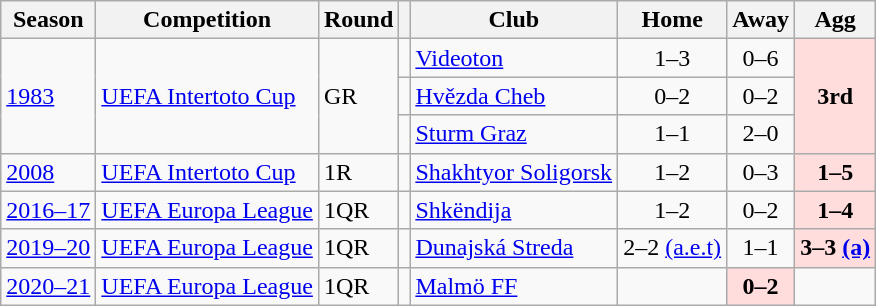<table class="wikitable">
<tr>
<th>Season</th>
<th>Competition</th>
<th>Round</th>
<th></th>
<th>Club</th>
<th>Home</th>
<th>Away</th>
<th>Agg</th>
</tr>
<tr>
<td rowspan="3"><a href='#'>1983</a></td>
<td rowspan="3"><a href='#'>UEFA Intertoto Cup</a></td>
<td rowspan="3">GR</td>
<td></td>
<td><a href='#'>Videoton</a></td>
<td style="text-align: center;">1–3</td>
<td style="text-align: center;">0–6</td>
<td rowspan="3" bgcolor="#ffdddd" style="text-align: center;"><strong>3rd</strong></td>
</tr>
<tr>
<td></td>
<td><a href='#'>Hvězda Cheb</a></td>
<td style="text-align: center;">0–2</td>
<td style="text-align: center;">0–2</td>
</tr>
<tr>
<td></td>
<td><a href='#'>Sturm Graz</a></td>
<td style="text-align: center;">1–1</td>
<td style="text-align: center;">2–0</td>
</tr>
<tr>
<td><a href='#'>2008</a></td>
<td><a href='#'>UEFA Intertoto Cup</a></td>
<td>1R</td>
<td></td>
<td><a href='#'>Shakhtyor Soligorsk</a></td>
<td style="text-align: center;">1–2</td>
<td style="text-align: center;">0–3</td>
<td bgcolor="#ffdddd" style="text-align: center;"><strong>1–5</strong></td>
</tr>
<tr>
<td><a href='#'>2016–17</a></td>
<td><a href='#'>UEFA Europa League</a></td>
<td>1QR</td>
<td></td>
<td><a href='#'>Shkëndija</a></td>
<td style="text-align: center;">1–2</td>
<td style="text-align: center;">0–2</td>
<td bgcolor="#ffdddd" style="text-align: center;"><strong>1–4</strong></td>
</tr>
<tr>
<td><a href='#'>2019–20</a></td>
<td><a href='#'>UEFA Europa League</a></td>
<td>1QR</td>
<td></td>
<td><a href='#'>Dunajská Streda</a></td>
<td style="text-align: center;">2–2 <a href='#'>(a.e.t)</a></td>
<td style="text-align: center;">1–1</td>
<td bgcolor="#ffdddd" style="text-align: center;"><strong>3–3 <a href='#'>(a)</a></strong></td>
</tr>
<tr>
<td><a href='#'>2020–21</a></td>
<td><a href='#'>UEFA Europa League</a></td>
<td>1QR</td>
<td></td>
<td><a href='#'>Malmö FF</a></td>
<td></td>
<td bgcolor="#ffdddd" style="text-align: center;"><strong>0–2</strong></td>
<td></td>
</tr>
</table>
